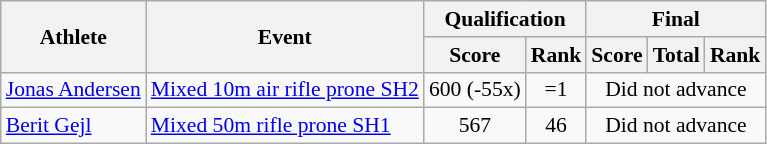<table class=wikitable style="font-size:90%">
<tr>
<th rowspan="2">Athlete</th>
<th rowspan="2">Event</th>
<th colspan="2">Qualification</th>
<th colspan="3">Final</th>
</tr>
<tr>
<th>Score</th>
<th>Rank</th>
<th>Score</th>
<th>Total</th>
<th>Rank</th>
</tr>
<tr align=center>
<td align=left><a href='#'>Jonas Andersen</a></td>
<td align=left><a href='#'>Mixed 10m air rifle prone SH2</a></td>
<td>600 (-55x)</td>
<td>=1</td>
<td colspan=3>Did not advance</td>
</tr>
<tr align=center>
<td align=left><a href='#'>Berit Gejl</a></td>
<td align=left><a href='#'>Mixed 50m rifle prone SH1</a></td>
<td>567</td>
<td>46</td>
<td colspan=3>Did not advance</td>
</tr>
</table>
